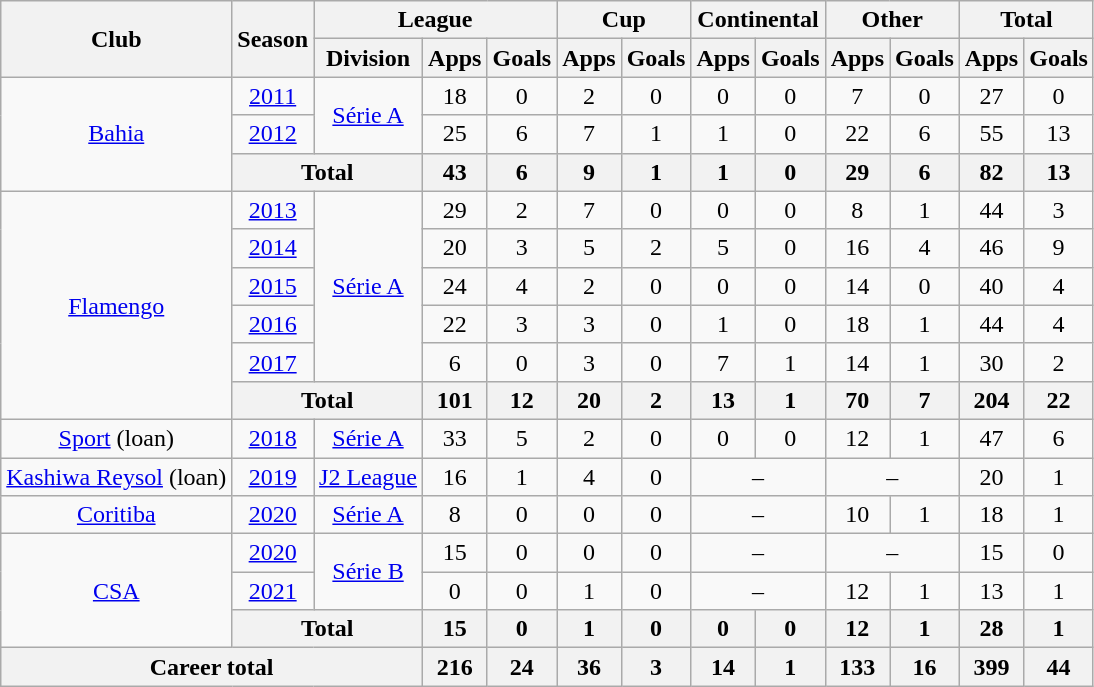<table class="wikitable" style="text-align: center;">
<tr>
<th rowspan="2">Club</th>
<th rowspan="2">Season</th>
<th colspan="3">League</th>
<th colspan="2">Cup</th>
<th colspan="2">Continental</th>
<th colspan="2">Other</th>
<th colspan="2">Total</th>
</tr>
<tr>
<th>Division</th>
<th>Apps</th>
<th>Goals</th>
<th>Apps</th>
<th>Goals</th>
<th>Apps</th>
<th>Goals</th>
<th>Apps</th>
<th>Goals</th>
<th>Apps</th>
<th>Goals</th>
</tr>
<tr>
<td rowspan="3"><a href='#'>Bahia</a></td>
<td><a href='#'>2011</a></td>
<td rowspan="2" valign="center"><a href='#'>Série A</a></td>
<td>18</td>
<td>0</td>
<td>2</td>
<td>0</td>
<td>0</td>
<td>0</td>
<td>7</td>
<td>0</td>
<td>27</td>
<td>0</td>
</tr>
<tr>
<td><a href='#'>2012</a></td>
<td>25</td>
<td>6</td>
<td>7</td>
<td>1</td>
<td>1</td>
<td>0</td>
<td>22</td>
<td>6</td>
<td>55</td>
<td>13</td>
</tr>
<tr>
<th colspan="2">Total</th>
<th>43</th>
<th>6</th>
<th>9</th>
<th>1</th>
<th>1</th>
<th>0</th>
<th>29</th>
<th>6</th>
<th>82</th>
<th>13</th>
</tr>
<tr>
<td rowspan="6"><a href='#'>Flamengo</a></td>
<td><a href='#'>2013</a></td>
<td rowspan="5" valign="center"><a href='#'>Série A</a></td>
<td>29</td>
<td>2</td>
<td>7</td>
<td>0</td>
<td>0</td>
<td>0</td>
<td>8</td>
<td>1</td>
<td>44</td>
<td>3</td>
</tr>
<tr>
<td><a href='#'>2014</a></td>
<td>20</td>
<td>3</td>
<td>5</td>
<td>2</td>
<td>5</td>
<td>0</td>
<td>16</td>
<td>4</td>
<td>46</td>
<td>9</td>
</tr>
<tr>
<td><a href='#'>2015</a></td>
<td>24</td>
<td>4</td>
<td>2</td>
<td>0</td>
<td>0</td>
<td>0</td>
<td>14</td>
<td>0</td>
<td>40</td>
<td>4</td>
</tr>
<tr>
<td><a href='#'>2016</a></td>
<td>22</td>
<td>3</td>
<td>3</td>
<td>0</td>
<td>1</td>
<td>0</td>
<td>18</td>
<td>1</td>
<td>44</td>
<td>4</td>
</tr>
<tr>
<td><a href='#'>2017</a></td>
<td>6</td>
<td>0</td>
<td>3</td>
<td>0</td>
<td>7</td>
<td>1</td>
<td>14</td>
<td>1</td>
<td>30</td>
<td>2</td>
</tr>
<tr>
<th colspan="2">Total</th>
<th>101</th>
<th>12</th>
<th>20</th>
<th>2</th>
<th>13</th>
<th>1</th>
<th>70</th>
<th>7</th>
<th>204</th>
<th>22</th>
</tr>
<tr>
<td rowspan="1"><a href='#'>Sport</a> (loan)</td>
<td><a href='#'>2018</a></td>
<td rowspan="1" valign="center"><a href='#'>Série A</a></td>
<td>33</td>
<td>5</td>
<td>2</td>
<td>0</td>
<td>0</td>
<td>0</td>
<td>12</td>
<td>1</td>
<td>47</td>
<td>6</td>
</tr>
<tr>
<td rowspan="1"><a href='#'>Kashiwa Reysol</a> (loan)</td>
<td><a href='#'>2019</a></td>
<td rowspan="1" valign="center"><a href='#'>J2 League</a></td>
<td>16</td>
<td>1</td>
<td>4</td>
<td>0</td>
<td colspan="2">–</td>
<td colspan="2">–</td>
<td>20</td>
<td>1</td>
</tr>
<tr>
<td rowspan="1"><a href='#'>Coritiba</a></td>
<td><a href='#'>2020</a></td>
<td rowspan="1" valign="center"><a href='#'>Série A</a></td>
<td>8</td>
<td>0</td>
<td>0</td>
<td>0</td>
<td colspan="2">–</td>
<td>10</td>
<td>1</td>
<td>18</td>
<td>1</td>
</tr>
<tr>
<td rowspan="3"><a href='#'>CSA</a></td>
<td><a href='#'>2020</a></td>
<td rowspan="2" valign="center"><a href='#'>Série B</a></td>
<td>15</td>
<td>0</td>
<td>0</td>
<td>0</td>
<td colspan="2">–</td>
<td colspan="2">–</td>
<td>15</td>
<td>0</td>
</tr>
<tr>
<td><a href='#'>2021</a></td>
<td>0</td>
<td>0</td>
<td>1</td>
<td>0</td>
<td colspan="2">–</td>
<td>12</td>
<td>1</td>
<td>13</td>
<td>1</td>
</tr>
<tr>
<th colspan="2">Total</th>
<th>15</th>
<th>0</th>
<th>1</th>
<th>0</th>
<th>0</th>
<th>0</th>
<th>12</th>
<th>1</th>
<th>28</th>
<th>1</th>
</tr>
<tr>
<th colspan="3">Career total</th>
<th>216</th>
<th>24</th>
<th>36</th>
<th>3</th>
<th>14</th>
<th>1</th>
<th>133</th>
<th>16</th>
<th>399</th>
<th>44</th>
</tr>
</table>
